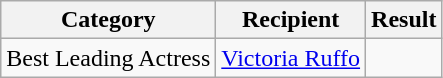<table class="wikitable">
<tr>
<th>Category</th>
<th>Recipient</th>
<th>Result</th>
</tr>
<tr>
<td>Best Leading Actress</td>
<td><a href='#'>Victoria Ruffo</a></td>
<td></td>
</tr>
</table>
